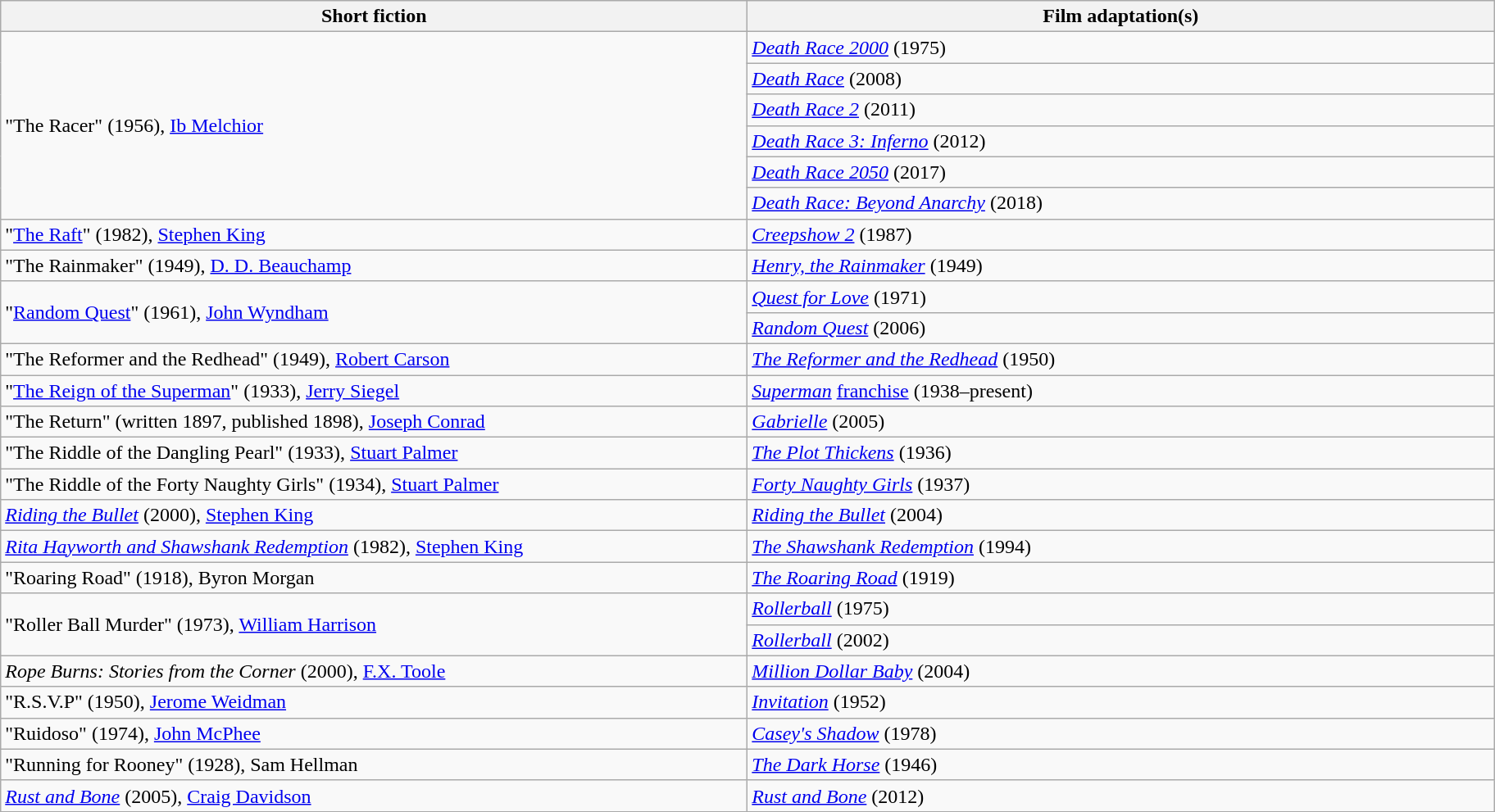<table class="wikitable">
<tr>
<th width="600">Short fiction</th>
<th width="600">Film adaptation(s)</th>
</tr>
<tr>
<td rowspan="6">"The Racer" (1956), <a href='#'>Ib Melchior</a></td>
<td><em><a href='#'>Death Race 2000</a></em> (1975)</td>
</tr>
<tr>
<td><em><a href='#'>Death Race</a></em> (2008)</td>
</tr>
<tr>
<td><em><a href='#'>Death Race 2</a></em> (2011)</td>
</tr>
<tr>
<td><em><a href='#'>Death Race 3: Inferno</a></em> (2012)</td>
</tr>
<tr>
<td><em><a href='#'>Death Race 2050</a></em> (2017)</td>
</tr>
<tr>
<td><em><a href='#'>Death Race: Beyond Anarchy</a></em> (2018)</td>
</tr>
<tr>
<td>"<a href='#'>The Raft</a>" (1982), <a href='#'>Stephen King</a></td>
<td><em><a href='#'>Creepshow 2</a></em> (1987)</td>
</tr>
<tr>
<td>"The Rainmaker" (1949), <a href='#'>D. D. Beauchamp</a></td>
<td><em><a href='#'>Henry, the Rainmaker</a></em> (1949)</td>
</tr>
<tr>
<td rowspan="2">"<a href='#'>Random Quest</a>" (1961), <a href='#'>John Wyndham</a></td>
<td><em><a href='#'>Quest for Love</a></em> (1971)</td>
</tr>
<tr>
<td><em><a href='#'>Random Quest</a></em> (2006)</td>
</tr>
<tr>
<td>"The Reformer and the Redhead" (1949), <a href='#'>Robert Carson</a></td>
<td><em><a href='#'>The Reformer and the Redhead</a></em> (1950)</td>
</tr>
<tr>
<td>"<a href='#'>The Reign of the Superman</a>" (1933), <a href='#'>Jerry Siegel</a></td>
<td><em><a href='#'>Superman</a></em> <a href='#'>franchise</a> (1938–present)</td>
</tr>
<tr>
<td>"The Return" (written 1897, published 1898), <a href='#'>Joseph Conrad</a></td>
<td><em><a href='#'>Gabrielle</a></em> (2005)</td>
</tr>
<tr>
<td>"The Riddle of the Dangling Pearl" (1933), <a href='#'>Stuart Palmer</a></td>
<td><em><a href='#'>The Plot Thickens</a></em> (1936)</td>
</tr>
<tr>
<td>"The Riddle of the Forty Naughty Girls" (1934), <a href='#'>Stuart Palmer</a></td>
<td><em><a href='#'>Forty Naughty Girls</a></em> (1937)</td>
</tr>
<tr>
<td><em><a href='#'>Riding the Bullet</a></em> (2000), <a href='#'>Stephen King</a></td>
<td><em><a href='#'>Riding the Bullet</a></em> (2004)</td>
</tr>
<tr>
<td><em><a href='#'>Rita Hayworth and Shawshank Redemption</a></em> (1982), <a href='#'>Stephen King</a></td>
<td><em><a href='#'>The Shawshank Redemption</a></em> (1994)</td>
</tr>
<tr>
<td>"Roaring Road" (1918), Byron Morgan</td>
<td><em><a href='#'>The Roaring Road</a></em> (1919)</td>
</tr>
<tr>
<td rowspan="2">"Roller Ball Murder" (1973), <a href='#'>William Harrison</a></td>
<td><em><a href='#'>Rollerball</a></em> (1975)</td>
</tr>
<tr>
<td><em><a href='#'>Rollerball</a></em> (2002)</td>
</tr>
<tr>
<td><em>Rope Burns: Stories from the Corner</em> (2000), <a href='#'>F.X. Toole</a></td>
<td><em><a href='#'>Million Dollar Baby</a></em> (2004)</td>
</tr>
<tr>
<td>"R.S.V.P" (1950), <a href='#'>Jerome Weidman</a></td>
<td><em><a href='#'>Invitation</a></em> (1952)</td>
</tr>
<tr>
<td>"Ruidoso" (1974), <a href='#'>John McPhee</a></td>
<td><em><a href='#'>Casey's Shadow</a></em> (1978)</td>
</tr>
<tr>
<td>"Running for Rooney" (1928), Sam Hellman</td>
<td><em><a href='#'>The Dark Horse</a></em> (1946)</td>
</tr>
<tr>
<td><em><a href='#'>Rust and Bone</a></em> (2005), <a href='#'>Craig Davidson</a></td>
<td><em><a href='#'>Rust and Bone</a></em> (2012)</td>
</tr>
</table>
